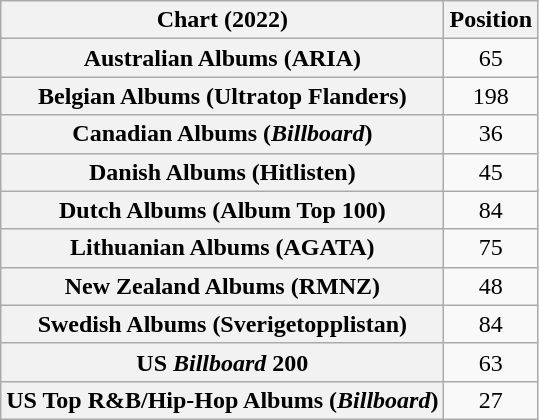<table class="wikitable sortable plainrowheaders" style="text-align:center">
<tr>
<th scope="col">Chart (2022)</th>
<th scope="col">Position</th>
</tr>
<tr>
<th scope="row">Australian Albums (ARIA)</th>
<td>65</td>
</tr>
<tr>
<th scope="row">Belgian Albums (Ultratop Flanders)</th>
<td>198</td>
</tr>
<tr>
<th scope="row">Canadian Albums (<em>Billboard</em>)</th>
<td>36</td>
</tr>
<tr>
<th scope="row">Danish Albums (Hitlisten)</th>
<td>45</td>
</tr>
<tr>
<th scope="row">Dutch Albums (Album Top 100)</th>
<td>84</td>
</tr>
<tr>
<th scope="row">Lithuanian Albums (AGATA)</th>
<td>75</td>
</tr>
<tr>
<th scope="row">New Zealand Albums (RMNZ)</th>
<td>48</td>
</tr>
<tr>
<th scope="row">Swedish Albums (Sverigetopplistan)</th>
<td>84</td>
</tr>
<tr>
<th scope="row">US <em>Billboard</em> 200</th>
<td>63</td>
</tr>
<tr>
<th scope="row">US Top R&B/Hip-Hop Albums (<em>Billboard</em>)</th>
<td>27</td>
</tr>
</table>
